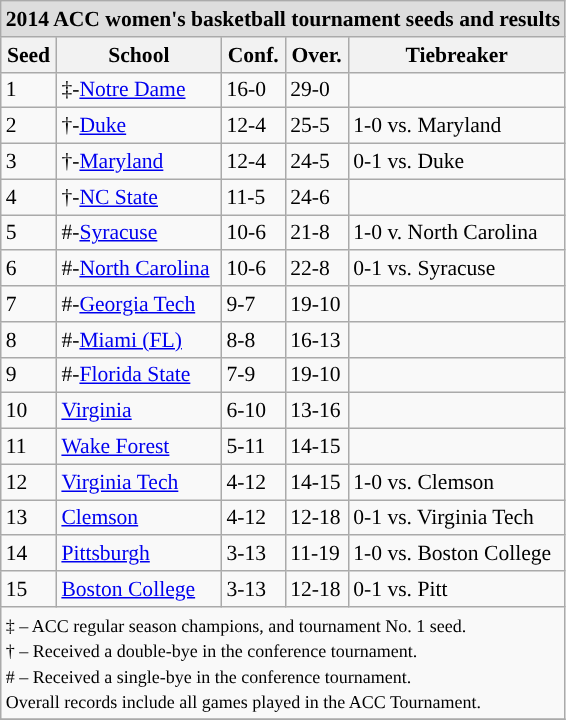<table class="wikitable" style="white-space:nowrap; font-size:90%;">
<tr>
<td colspan="10" style="text-align:center; background:#DDDDDD; font:#000000"><strong>2014 ACC women's basketball tournament seeds and results</strong></td>
</tr>
<tr bgcolor="#efefef">
<th>Seed</th>
<th>School</th>
<th>Conf.</th>
<th>Over.</th>
<th>Tiebreaker</th>
</tr>
<tr>
<td>1</td>
<td>‡-<a href='#'>Notre Dame</a></td>
<td>16-0</td>
<td>29-0</td>
<td></td>
</tr>
<tr>
<td>2</td>
<td>†-<a href='#'>Duke</a></td>
<td>12-4</td>
<td>25-5</td>
<td>1-0 vs. Maryland</td>
</tr>
<tr>
<td>3</td>
<td>†-<a href='#'>Maryland</a></td>
<td>12-4</td>
<td>24-5</td>
<td>0-1 vs. Duke</td>
</tr>
<tr>
<td>4</td>
<td>†-<a href='#'>NC State</a></td>
<td>11-5</td>
<td>24-6</td>
<td></td>
</tr>
<tr>
<td>5</td>
<td>#-<a href='#'>Syracuse</a></td>
<td>10-6</td>
<td>21-8</td>
<td>1-0 v. North Carolina</td>
</tr>
<tr>
<td>6</td>
<td>#-<a href='#'>North Carolina</a></td>
<td>10-6</td>
<td>22-8</td>
<td>0-1 vs. Syracuse</td>
</tr>
<tr>
<td>7</td>
<td>#-<a href='#'>Georgia Tech</a></td>
<td>9-7</td>
<td>19-10</td>
<td></td>
</tr>
<tr>
<td>8</td>
<td>#-<a href='#'>Miami (FL)</a></td>
<td>8-8</td>
<td>16-13</td>
<td></td>
</tr>
<tr>
<td>9</td>
<td>#-<a href='#'>Florida State</a></td>
<td>7-9</td>
<td>19-10</td>
<td></td>
</tr>
<tr>
<td>10</td>
<td><a href='#'>Virginia</a></td>
<td>6-10</td>
<td>13-16</td>
<td></td>
</tr>
<tr>
<td>11</td>
<td><a href='#'>Wake Forest</a></td>
<td>5-11</td>
<td>14-15</td>
<td></td>
</tr>
<tr>
<td>12</td>
<td><a href='#'>Virginia Tech</a></td>
<td>4-12</td>
<td>14-15</td>
<td>1-0 vs. Clemson</td>
</tr>
<tr>
<td>13</td>
<td><a href='#'>Clemson</a></td>
<td>4-12</td>
<td>12-18</td>
<td>0-1 vs. Virginia Tech</td>
</tr>
<tr>
<td>14</td>
<td><a href='#'>Pittsburgh</a></td>
<td>3-13</td>
<td>11-19</td>
<td>1-0 vs. Boston College</td>
</tr>
<tr>
<td>15</td>
<td><a href='#'>Boston College</a></td>
<td>3-13</td>
<td>12-18</td>
<td>0-1 vs. Pitt</td>
</tr>
<tr>
<td colspan="10" style="text-align:left;"><small>‡ – ACC regular season champions, and tournament No. 1 seed.<br>† – Received a double-bye in the conference tournament.<br># – Received a single-bye in the conference tournament.<br>Overall records include all games played in the ACC Tournament.</small></td>
</tr>
<tr>
</tr>
</table>
